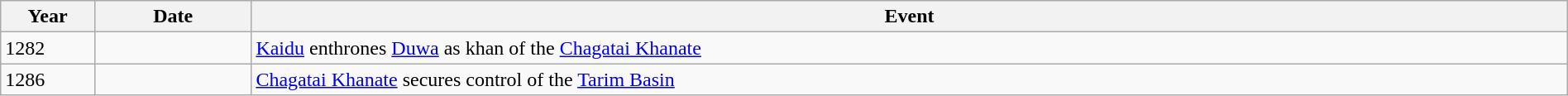<table class="wikitable" width="100%">
<tr>
<th style="width:6%">Year</th>
<th style="width:10%">Date</th>
<th>Event</th>
</tr>
<tr>
<td>1282</td>
<td></td>
<td><a href='#'>Kaidu</a> enthrones <a href='#'>Duwa</a> as khan of the <a href='#'>Chagatai Khanate</a></td>
</tr>
<tr>
<td>1286</td>
<td></td>
<td><a href='#'>Chagatai Khanate</a> secures control of the <a href='#'>Tarim Basin</a></td>
</tr>
</table>
